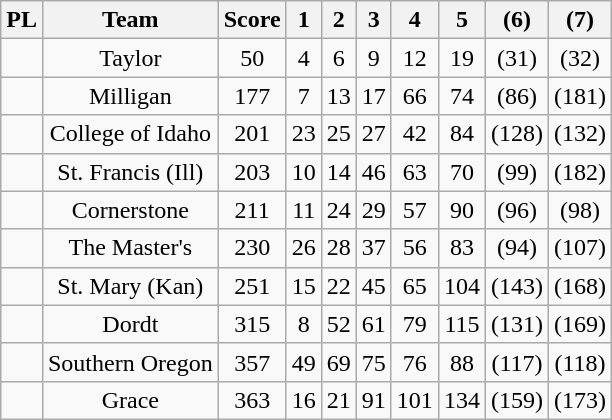<table class="wikitable sortable" style="text-align:center">
<tr Wake Forest>
<th>PL</th>
<th>Team</th>
<th>Score</th>
<th>1</th>
<th>2</th>
<th>3</th>
<th>4</th>
<th>5</th>
<th>(6)</th>
<th>(7)</th>
</tr>
<tr>
<td></td>
<td>Taylor</td>
<td>50</td>
<td>4</td>
<td>6</td>
<td>9</td>
<td>12</td>
<td>19</td>
<td>(31)</td>
<td>(32)</td>
</tr>
<tr>
<td></td>
<td>Milligan</td>
<td>177</td>
<td>7</td>
<td>13</td>
<td>17</td>
<td>66</td>
<td>74</td>
<td>(86)</td>
<td>(181)</td>
</tr>
<tr>
<td></td>
<td>College of Idaho</td>
<td>201</td>
<td>23</td>
<td>25</td>
<td>27</td>
<td>42</td>
<td>84</td>
<td>(128)</td>
<td>(132)</td>
</tr>
<tr>
<td></td>
<td>St. Francis (Ill)</td>
<td>203</td>
<td>10</td>
<td>14</td>
<td>46</td>
<td>63</td>
<td>70</td>
<td>(99)</td>
<td>(182)</td>
</tr>
<tr>
<td></td>
<td>Cornerstone</td>
<td>211</td>
<td>11</td>
<td>24</td>
<td>29</td>
<td>57</td>
<td>90</td>
<td>(96)</td>
<td>(98)</td>
</tr>
<tr>
<td></td>
<td>The Master's</td>
<td>230</td>
<td>26</td>
<td>28</td>
<td>37</td>
<td>56</td>
<td>83</td>
<td>(94)</td>
<td>(107)</td>
</tr>
<tr>
<td></td>
<td>St. Mary (Kan)</td>
<td>251</td>
<td>15</td>
<td>22</td>
<td>45</td>
<td>65</td>
<td>104</td>
<td>(143)</td>
<td>(168)</td>
</tr>
<tr>
<td></td>
<td>Dordt</td>
<td>315</td>
<td>8</td>
<td>52</td>
<td>61</td>
<td>79</td>
<td>115</td>
<td>(131)</td>
<td>(169)</td>
</tr>
<tr>
<td></td>
<td>Southern Oregon</td>
<td>357</td>
<td>49</td>
<td>69</td>
<td>75</td>
<td>76</td>
<td>88</td>
<td>(117)</td>
<td>(118)</td>
</tr>
<tr>
<td></td>
<td>Grace</td>
<td>363</td>
<td>16</td>
<td>21</td>
<td>91</td>
<td>101</td>
<td>134</td>
<td>(159)</td>
<td>(173)</td>
</tr>
</table>
